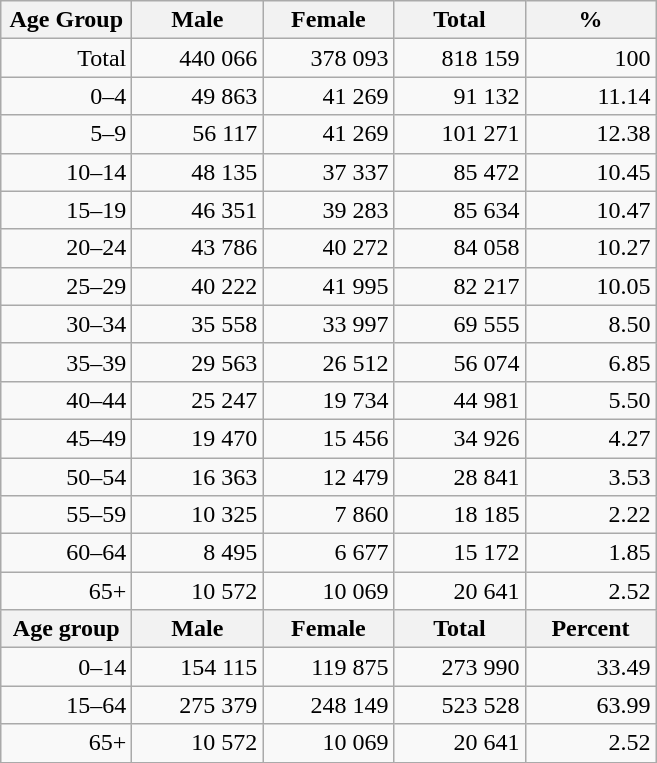<table class="wikitable">
<tr>
<th width="80pt">Age Group</th>
<th width="80pt">Male</th>
<th width="80pt">Female</th>
<th width="80pt">Total</th>
<th width="80pt">%</th>
</tr>
<tr>
<td align="right">Total</td>
<td align="right">440 066</td>
<td align="right">378 093</td>
<td align="right">818 159</td>
<td align="right">100</td>
</tr>
<tr>
<td align="right">0–4</td>
<td align="right">49 863</td>
<td align="right">41 269</td>
<td align="right">91 132</td>
<td align="right">11.14</td>
</tr>
<tr>
<td align="right">5–9</td>
<td align="right">56 117</td>
<td align="right">41 269</td>
<td align="right">101 271</td>
<td align="right">12.38</td>
</tr>
<tr>
<td align="right">10–14</td>
<td align="right">48 135</td>
<td align="right">37 337</td>
<td align="right">85 472</td>
<td align="right">10.45</td>
</tr>
<tr>
<td align="right">15–19</td>
<td align="right">46 351</td>
<td align="right">39 283</td>
<td align="right">85 634</td>
<td align="right">10.47</td>
</tr>
<tr>
<td align="right">20–24</td>
<td align="right">43 786</td>
<td align="right">40 272</td>
<td align="right">84 058</td>
<td align="right">10.27</td>
</tr>
<tr>
<td align="right">25–29</td>
<td align="right">40 222</td>
<td align="right">41 995</td>
<td align="right">82 217</td>
<td align="right">10.05</td>
</tr>
<tr>
<td align="right">30–34</td>
<td align="right">35 558</td>
<td align="right">33 997</td>
<td align="right">69 555</td>
<td align="right">8.50</td>
</tr>
<tr>
<td align="right">35–39</td>
<td align="right">29 563</td>
<td align="right">26 512</td>
<td align="right">56 074</td>
<td align="right">6.85</td>
</tr>
<tr>
<td align="right">40–44</td>
<td align="right">25 247</td>
<td align="right">19 734</td>
<td align="right">44 981</td>
<td align="right">5.50</td>
</tr>
<tr>
<td align="right">45–49</td>
<td align="right">19 470</td>
<td align="right">15 456</td>
<td align="right">34 926</td>
<td align="right">4.27</td>
</tr>
<tr>
<td align="right">50–54</td>
<td align="right">16 363</td>
<td align="right">12 479</td>
<td align="right">28 841</td>
<td align="right">3.53</td>
</tr>
<tr>
<td align="right">55–59</td>
<td align="right">10 325</td>
<td align="right">7 860</td>
<td align="right">18 185</td>
<td align="right">2.22</td>
</tr>
<tr>
<td align="right">60–64</td>
<td align="right">8 495</td>
<td align="right">6 677</td>
<td align="right">15 172</td>
<td align="right">1.85</td>
</tr>
<tr>
<td align="right">65+</td>
<td align="right">10 572</td>
<td align="right">10 069</td>
<td align="right">20 641</td>
<td align="right">2.52</td>
</tr>
<tr>
<th width="50">Age group</th>
<th width="80pt">Male</th>
<th width="80">Female</th>
<th width="80">Total</th>
<th width="50">Percent</th>
</tr>
<tr>
<td align="right">0–14</td>
<td align="right">154 115</td>
<td align="right">119 875</td>
<td align="right">273 990</td>
<td align="right">33.49</td>
</tr>
<tr>
<td align="right">15–64</td>
<td align="right">275 379</td>
<td align="right">248 149</td>
<td align="right">523 528</td>
<td align="right">63.99</td>
</tr>
<tr>
<td align="right">65+</td>
<td align="right">10 572</td>
<td align="right">10 069</td>
<td align="right">20 641</td>
<td align="right">2.52</td>
</tr>
<tr>
</tr>
</table>
